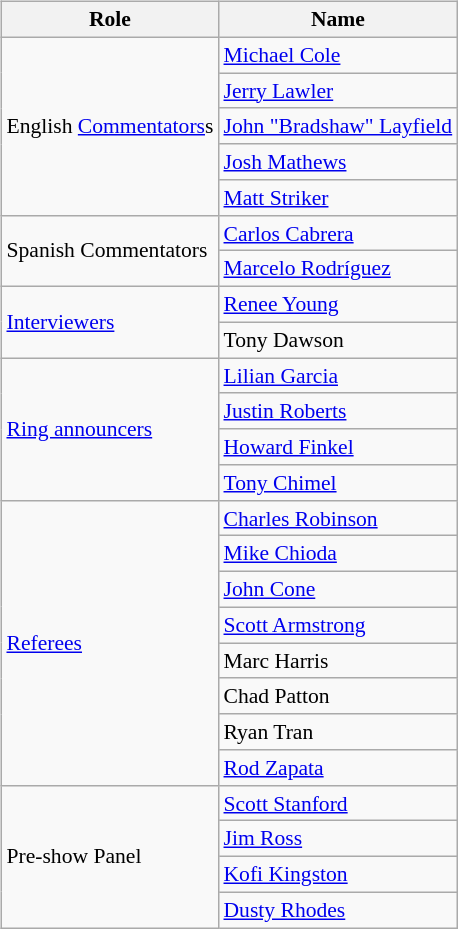<table class=wikitable style="font-size:90%; margin: 0.5em 0 0.5em 1em; float: right; clear: right;">
<tr>
<th>Role</th>
<th>Name</th>
</tr>
<tr>
<td rowspan=5>English <a href='#'>Commentators</a>s</td>
<td><a href='#'>Michael Cole</a> </td>
</tr>
<tr>
<td><a href='#'>Jerry Lawler</a> </td>
</tr>
<tr>
<td><a href='#'>John "Bradshaw" Layfield</a> </td>
</tr>
<tr>
<td><a href='#'>Josh Mathews</a> </td>
</tr>
<tr>
<td><a href='#'>Matt Striker</a> </td>
</tr>
<tr>
<td rowspan=2>Spanish Commentators</td>
<td><a href='#'>Carlos Cabrera</a></td>
</tr>
<tr>
<td><a href='#'>Marcelo Rodríguez</a></td>
</tr>
<tr>
<td rowspan=2><a href='#'>Interviewers</a></td>
<td><a href='#'>Renee Young</a> </td>
</tr>
<tr>
<td>Tony Dawson </td>
</tr>
<tr>
<td rowspan=4><a href='#'>Ring announcers</a></td>
<td><a href='#'>Lilian Garcia</a> </td>
</tr>
<tr>
<td><a href='#'>Justin Roberts</a> </td>
</tr>
<tr>
<td><a href='#'>Howard Finkel</a> </td>
</tr>
<tr>
<td><a href='#'>Tony Chimel</a> </td>
</tr>
<tr>
<td rowspan=8><a href='#'>Referees</a></td>
<td><a href='#'>Charles Robinson</a></td>
</tr>
<tr>
<td><a href='#'>Mike Chioda</a></td>
</tr>
<tr>
<td><a href='#'>John Cone</a></td>
</tr>
<tr>
<td><a href='#'>Scott Armstrong</a></td>
</tr>
<tr>
<td>Marc Harris</td>
</tr>
<tr>
<td>Chad Patton</td>
</tr>
<tr>
<td>Ryan Tran</td>
</tr>
<tr>
<td><a href='#'>Rod Zapata</a></td>
</tr>
<tr>
<td rowspan=4>Pre-show Panel</td>
<td><a href='#'>Scott Stanford</a></td>
</tr>
<tr>
<td><a href='#'>Jim Ross</a></td>
</tr>
<tr>
<td><a href='#'>Kofi Kingston</a></td>
</tr>
<tr>
<td><a href='#'>Dusty Rhodes</a></td>
</tr>
</table>
